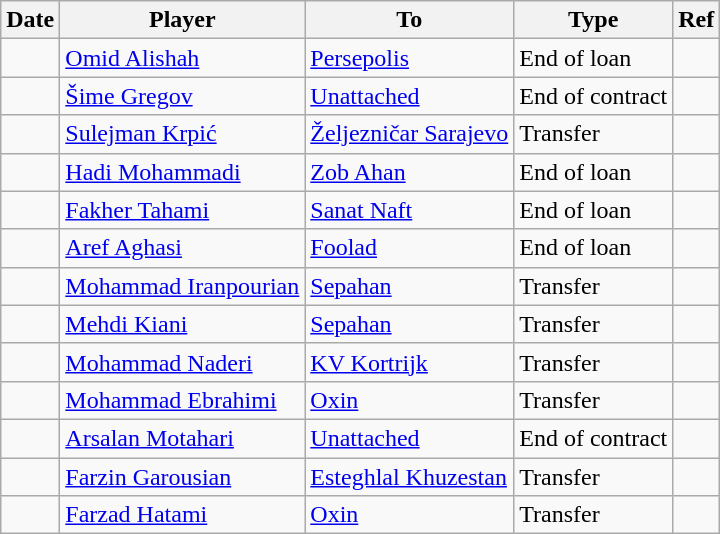<table class="wikitable">
<tr>
<th><strong>Date</strong></th>
<th><strong>Player</strong></th>
<th><strong>To</strong></th>
<th><strong>Type</strong></th>
<th><strong>Ref</strong></th>
</tr>
<tr>
<td></td>
<td> <a href='#'>Omid Alishah</a></td>
<td> <a href='#'>Persepolis</a></td>
<td>End of loan</td>
<td></td>
</tr>
<tr>
<td></td>
<td> <a href='#'>Šime Gregov</a></td>
<td><a href='#'>Unattached</a></td>
<td>End of contract</td>
<td></td>
</tr>
<tr>
<td></td>
<td> <a href='#'>Sulejman Krpić</a></td>
<td> <a href='#'>Željezničar Sarajevo</a></td>
<td>Transfer</td>
<td></td>
</tr>
<tr>
<td></td>
<td> <a href='#'>Hadi Mohammadi</a></td>
<td> <a href='#'>Zob Ahan</a></td>
<td>End of loan</td>
<td></td>
</tr>
<tr>
<td></td>
<td> <a href='#'>Fakher Tahami</a></td>
<td> <a href='#'>Sanat Naft</a></td>
<td>End of loan</td>
<td></td>
</tr>
<tr>
<td></td>
<td> <a href='#'>Aref Aghasi</a></td>
<td> <a href='#'>Foolad</a></td>
<td>End of loan</td>
<td></td>
</tr>
<tr>
<td></td>
<td> <a href='#'>Mohammad Iranpourian</a></td>
<td> <a href='#'>Sepahan</a></td>
<td>Transfer</td>
<td></td>
</tr>
<tr>
<td></td>
<td> <a href='#'>Mehdi Kiani</a></td>
<td> <a href='#'>Sepahan</a></td>
<td>Transfer</td>
<td></td>
</tr>
<tr>
<td></td>
<td> <a href='#'>Mohammad Naderi</a></td>
<td> <a href='#'>KV Kortrijk</a></td>
<td>Transfer</td>
<td></td>
</tr>
<tr>
<td></td>
<td> <a href='#'>Mohammad Ebrahimi</a></td>
<td> <a href='#'>Oxin</a></td>
<td>Transfer</td>
<td></td>
</tr>
<tr>
<td></td>
<td> <a href='#'>Arsalan Motahari</a></td>
<td><a href='#'>Unattached</a></td>
<td>End of contract</td>
<td></td>
</tr>
<tr>
<td></td>
<td> <a href='#'>Farzin Garousian</a></td>
<td><a href='#'>Esteghlal Khuzestan</a></td>
<td>Transfer</td>
<td></td>
</tr>
<tr>
<td></td>
<td> <a href='#'>Farzad Hatami</a></td>
<td> <a href='#'>Oxin</a></td>
<td>Transfer</td>
<td></td>
</tr>
</table>
